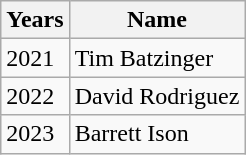<table class="wikitable">
<tr>
<th>Years</th>
<th>Name</th>
</tr>
<tr>
<td>2021</td>
<td>Tim Batzinger</td>
</tr>
<tr>
<td>2022</td>
<td>David Rodriguez</td>
</tr>
<tr>
<td>2023</td>
<td>Barrett Ison</td>
</tr>
</table>
